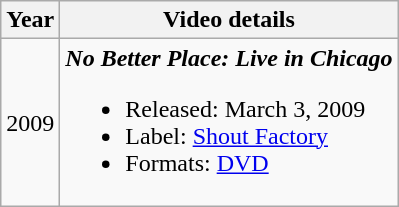<table class ="wikitable">
<tr>
<th>Year</th>
<th>Video details</th>
</tr>
<tr>
<td>2009</td>
<td><strong><em>No Better Place: Live in Chicago</em></strong><br><ul><li>Released: March 3, 2009</li><li>Label: <a href='#'>Shout Factory</a></li><li>Formats: <a href='#'>DVD</a></li></ul></td>
</tr>
</table>
